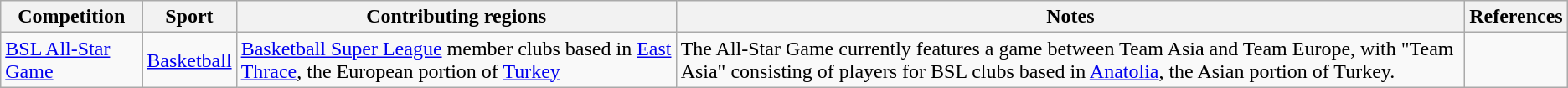<table class=wikitable>
<tr>
<th>Competition</th>
<th>Sport</th>
<th>Contributing regions</th>
<th>Notes</th>
<th>References</th>
</tr>
<tr>
<td><a href='#'>BSL All-Star Game</a></td>
<td><a href='#'>Basketball</a></td>
<td><a href='#'>Basketball Super League</a> member clubs based in <a href='#'>East Thrace</a>, the European portion of <a href='#'>Turkey</a></td>
<td>The All-Star Game currently features a game between Team Asia and Team Europe, with "Team Asia" consisting of players for BSL clubs based in <a href='#'>Anatolia</a>, the Asian portion of Turkey.</td>
<td></td>
</tr>
</table>
